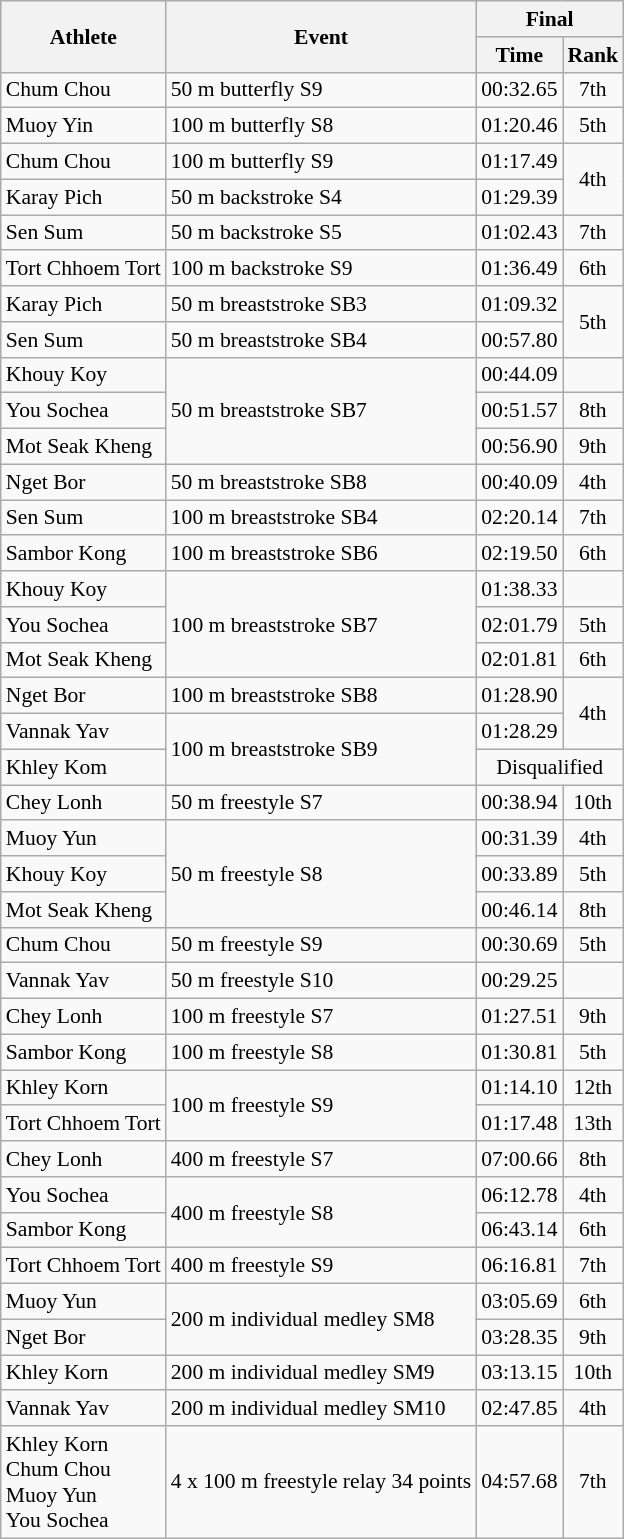<table class="wikitable" style="font-size:90%">
<tr>
<th rowspan=2>Athlete</th>
<th rowspan=2>Event</th>
<th colspan=2>Final</th>
</tr>
<tr>
<th>Time</th>
<th>Rank</th>
</tr>
<tr style="text-align:center">
<td style="text-align:left">Chum Chou</td>
<td style="text-align:left">50 m butterfly S9</td>
<td>00:32.65</td>
<td>7th</td>
</tr>
<tr style="text-align:center">
<td style="text-align:left">Muoy Yin</td>
<td style="text-align:left">100 m butterfly S8</td>
<td>01:20.46</td>
<td>5th</td>
</tr>
<tr style="text-align:center">
<td style="text-align:left">Chum Chou</td>
<td style="text-align:left">100 m butterfly S9</td>
<td>01:17.49</td>
<td rowspan=2>4th</td>
</tr>
<tr style="text-align:center">
<td style="text-align:left">Karay Pich</td>
<td style="text-align:left">50 m backstroke S4</td>
<td>01:29.39</td>
</tr>
<tr style="text-align:center">
<td style="text-align:left">Sen Sum</td>
<td style="text-align:left">50 m backstroke S5</td>
<td>01:02.43</td>
<td>7th</td>
</tr>
<tr style="text-align:center">
<td style="text-align:left">Tort Chhoem Tort</td>
<td style="text-align:left">100 m backstroke S9</td>
<td>01:36.49</td>
<td>6th</td>
</tr>
<tr style="text-align:center">
<td style="text-align:left">Karay Pich</td>
<td style="text-align:left">50 m breaststroke SB3</td>
<td>01:09.32</td>
<td rowspan=2>5th</td>
</tr>
<tr style="text-align:center">
<td style="text-align:left">Sen Sum</td>
<td style="text-align:left">50 m breaststroke SB4</td>
<td>00:57.80</td>
</tr>
<tr style="text-align:center">
<td style="text-align:left">Khouy Koy</td>
<td style="text-align:left" rowspan=3>50 m breaststroke SB7</td>
<td>00:44.09</td>
<td></td>
</tr>
<tr style="text-align:center">
<td style="text-align:left">You Sochea</td>
<td>00:51.57</td>
<td>8th</td>
</tr>
<tr style="text-align:center">
<td style="text-align:left">Mot Seak Kheng</td>
<td>00:56.90</td>
<td>9th</td>
</tr>
<tr style="text-align:center">
<td style="text-align:left">Nget Bor</td>
<td style="text-align:left">50 m breaststroke SB8</td>
<td>00:40.09</td>
<td>4th</td>
</tr>
<tr style="text-align:center">
<td style="text-align:left">Sen Sum</td>
<td style="text-align:left">100 m breaststroke SB4</td>
<td>02:20.14</td>
<td>7th</td>
</tr>
<tr style="text-align:center">
<td style="text-align:left">Sambor Kong</td>
<td style="text-align:left">100 m breaststroke SB6</td>
<td>02:19.50</td>
<td>6th</td>
</tr>
<tr style="text-align:center">
<td style="text-align:left">Khouy Koy</td>
<td style="text-align:left" rowspan=3>100 m breaststroke SB7</td>
<td>01:38.33</td>
<td></td>
</tr>
<tr style="text-align:center">
<td style="text-align:left">You Sochea</td>
<td>02:01.79</td>
<td>5th</td>
</tr>
<tr style="text-align:center">
<td style="text-align:left">Mot Seak Kheng</td>
<td>02:01.81</td>
<td>6th</td>
</tr>
<tr style="text-align:center">
<td style="text-align:left">Nget Bor</td>
<td style="text-align:left">100 m breaststroke SB8</td>
<td>01:28.90</td>
<td rowspan=2>4th</td>
</tr>
<tr style="text-align:center">
<td style="text-align:left">Vannak Yav</td>
<td style="text-align:left" rowspan=2>100 m breaststroke SB9</td>
<td>01:28.29</td>
</tr>
<tr style="text-align:center">
<td style="text-align:left">Khley Kom</td>
<td colspan=2>Disqualified</td>
</tr>
<tr style="text-align:center">
<td style="text-align:left">Chey Lonh</td>
<td style="text-align:left">50 m freestyle S7</td>
<td>00:38.94</td>
<td>10th</td>
</tr>
<tr style="text-align:center">
<td style="text-align:left">Muoy Yun</td>
<td style="text-align:left" rowspan=3>50 m freestyle S8</td>
<td>00:31.39</td>
<td>4th</td>
</tr>
<tr style="text-align:center">
<td style="text-align:left">Khouy Koy</td>
<td>00:33.89</td>
<td>5th</td>
</tr>
<tr style="text-align:center">
<td style="text-align:left">Mot Seak Kheng</td>
<td>00:46.14</td>
<td>8th</td>
</tr>
<tr style="text-align:center">
<td style="text-align:left">Chum Chou</td>
<td style="text-align:left">50 m freestyle S9</td>
<td>00:30.69</td>
<td>5th</td>
</tr>
<tr style="text-align:center">
<td style="text-align:left">Vannak Yav</td>
<td style="text-align:left">50 m freestyle S10</td>
<td>00:29.25</td>
<td></td>
</tr>
<tr style="text-align:center">
<td style="text-align:left">Chey Lonh</td>
<td style="text-align:left">100 m freestyle S7</td>
<td>01:27.51</td>
<td>9th</td>
</tr>
<tr style="text-align:center">
<td style="text-align:left">Sambor Kong</td>
<td style="text-align:left">100 m freestyle S8</td>
<td>01:30.81</td>
<td>5th</td>
</tr>
<tr style="text-align:center">
<td style="text-align:left">Khley Korn</td>
<td style="text-align:left" rowspan=2>100 m freestyle S9</td>
<td>01:14.10</td>
<td>12th</td>
</tr>
<tr style="text-align:center">
<td style="text-align:left">Tort Chhoem Tort</td>
<td>01:17.48</td>
<td>13th</td>
</tr>
<tr style="text-align:center">
<td style="text-align:left">Chey Lonh</td>
<td style="text-align:left">400 m freestyle S7</td>
<td>07:00.66</td>
<td>8th</td>
</tr>
<tr style="text-align:center">
<td style="text-align:left">You Sochea</td>
<td rowspan=2 style="text-align:left">400 m freestyle S8</td>
<td>06:12.78</td>
<td>4th</td>
</tr>
<tr style="text-align:center">
<td style="text-align:left">Sambor Kong</td>
<td>06:43.14</td>
<td>6th</td>
</tr>
<tr style="text-align:center">
<td Style="text-align:left">Tort Chhoem Tort</td>
<td style="text-align:left">400 m freestyle S9</td>
<td>06:16.81</td>
<td>7th</td>
</tr>
<tr style="text-align:center">
<td style="text-align:left">Muoy Yun</td>
<td style="text-align:left" rowspan=2>200 m individual medley SM8</td>
<td>03:05.69</td>
<td>6th</td>
</tr>
<tr style="text-align:center">
<td style="text-align:left">Nget Bor</td>
<td>03:28.35</td>
<td>9th</td>
</tr>
<tr style="text-align:center">
<td style="text-align:left">Khley Korn</td>
<td style="text-align:left">200 m individual medley SM9</td>
<td>03:13.15</td>
<td>10th</td>
</tr>
<tr style="text-align:center">
<td style="text-align:left">Vannak Yav</td>
<td style="text-align:left">200 m individual medley SM10</td>
<td>02:47.85</td>
<td>4th</td>
</tr>
<tr style="text-align:center">
<td style="text-align:left">Khley Korn<br>Chum Chou<br>Muoy Yun<br>You Sochea</td>
<td style="text-align:left">4 x 100 m freestyle relay 34 points</td>
<td>04:57.68</td>
<td>7th</td>
</tr>
</table>
